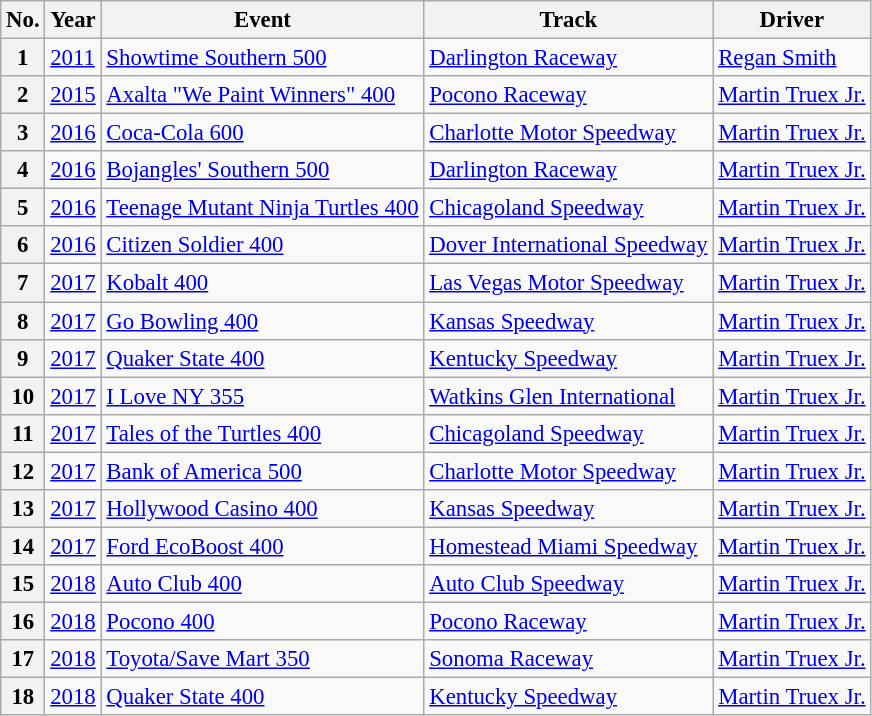<table class="wikitable" style="font-size: 95%; ">
<tr>
<th>No.</th>
<th>Year</th>
<th>Event</th>
<th>Track</th>
<th>Driver</th>
</tr>
<tr>
<th>1</th>
<td><a href='#'>2011</a></td>
<td><a href='#'>Showtime Southern 500</a></td>
<td><a href='#'>Darlington Raceway</a></td>
<td><a href='#'>Regan Smith</a></td>
</tr>
<tr>
<th>2</th>
<td><a href='#'>2015</a></td>
<td><a href='#'>Axalta "We Paint Winners" 400</a></td>
<td><a href='#'>Pocono Raceway</a></td>
<td><a href='#'>Martin Truex Jr.</a></td>
</tr>
<tr>
<th>3</th>
<td><a href='#'>2016</a></td>
<td><a href='#'>Coca-Cola 600</a></td>
<td><a href='#'>Charlotte Motor Speedway</a></td>
<td><a href='#'>Martin Truex Jr.</a></td>
</tr>
<tr>
<th>4</th>
<td><a href='#'>2016</a></td>
<td><a href='#'>Bojangles' Southern 500</a></td>
<td><a href='#'>Darlington Raceway</a></td>
<td><a href='#'>Martin Truex Jr.</a></td>
</tr>
<tr>
<th>5</th>
<td><a href='#'>2016</a></td>
<td><a href='#'>Teenage Mutant Ninja Turtles 400</a></td>
<td><a href='#'>Chicagoland Speedway</a></td>
<td><a href='#'>Martin Truex Jr.</a></td>
</tr>
<tr>
<th>6</th>
<td><a href='#'>2016</a></td>
<td><a href='#'>Citizen Soldier 400</a></td>
<td><a href='#'>Dover International Speedway</a></td>
<td><a href='#'>Martin Truex Jr.</a></td>
</tr>
<tr>
<th>7</th>
<td><a href='#'>2017</a></td>
<td><a href='#'>Kobalt 400</a></td>
<td><a href='#'>Las Vegas Motor Speedway</a></td>
<td><a href='#'>Martin Truex Jr.</a></td>
</tr>
<tr>
<th>8</th>
<td><a href='#'>2017</a></td>
<td><a href='#'>Go Bowling 400</a></td>
<td><a href='#'>Kansas Speedway</a></td>
<td><a href='#'>Martin Truex Jr.</a></td>
</tr>
<tr>
<th>9</th>
<td><a href='#'>2017</a></td>
<td><a href='#'>Quaker State 400</a></td>
<td><a href='#'>Kentucky Speedway</a></td>
<td><a href='#'>Martin Truex Jr.</a></td>
</tr>
<tr>
<th>10</th>
<td><a href='#'>2017</a></td>
<td><a href='#'>I Love NY 355</a></td>
<td><a href='#'>Watkins Glen International</a></td>
<td><a href='#'>Martin Truex Jr.</a></td>
</tr>
<tr>
<th>11</th>
<td><a href='#'>2017</a></td>
<td><a href='#'>Tales of the Turtles 400</a></td>
<td><a href='#'>Chicagoland Speedway</a></td>
<td><a href='#'>Martin Truex Jr.</a></td>
</tr>
<tr>
<th>12</th>
<td><a href='#'>2017</a></td>
<td><a href='#'>Bank of America 500</a></td>
<td><a href='#'>Charlotte Motor Speedway</a></td>
<td><a href='#'>Martin Truex Jr.</a></td>
</tr>
<tr>
<th>13</th>
<td><a href='#'>2017</a></td>
<td><a href='#'>Hollywood Casino 400</a></td>
<td><a href='#'>Kansas Speedway</a></td>
<td><a href='#'>Martin Truex Jr.</a></td>
</tr>
<tr>
<th>14</th>
<td><a href='#'>2017</a></td>
<td><a href='#'>Ford EcoBoost 400</a></td>
<td><a href='#'>Homestead Miami Speedway</a></td>
<td><a href='#'>Martin Truex Jr.</a></td>
</tr>
<tr>
<th>15</th>
<td><a href='#'>2018</a></td>
<td><a href='#'>Auto Club 400</a></td>
<td><a href='#'>Auto Club Speedway</a></td>
<td><a href='#'>Martin Truex Jr.</a></td>
</tr>
<tr>
<th>16</th>
<td><a href='#'>2018</a></td>
<td><a href='#'>Pocono 400</a></td>
<td><a href='#'>Pocono Raceway</a></td>
<td><a href='#'>Martin Truex Jr.</a></td>
</tr>
<tr>
<th>17</th>
<td><a href='#'>2018</a></td>
<td><a href='#'>Toyota/Save Mart 350</a></td>
<td><a href='#'>Sonoma Raceway</a></td>
<td><a href='#'>Martin Truex Jr.</a></td>
</tr>
<tr>
<th>18</th>
<td><a href='#'>2018</a></td>
<td><a href='#'>Quaker State 400</a></td>
<td><a href='#'>Kentucky Speedway</a></td>
<td><a href='#'>Martin Truex Jr.</a></td>
</tr>
</table>
